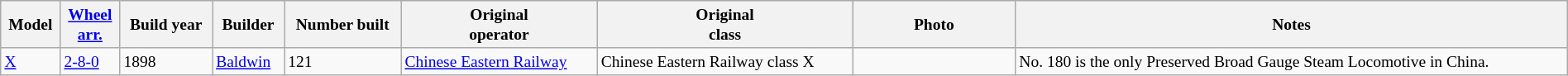<table class="wikitable + sortable"  style="width:100%; font-size: small;">
<tr>
<th>Model</th>
<th><a href='#'>Wheel<br>arr.</a></th>
<th>Build year</th>
<th>Builder</th>
<th>Number built</th>
<th>Original<br>operator</th>
<th>Original<br>class</th>
<th style="width:125px;">Photo</th>
<th>Notes</th>
</tr>
<tr>
<td><a href='#'>X</a></td>
<td><a href='#'>2-8-0</a></td>
<td>1898</td>
<td><a href='#'>Baldwin</a></td>
<td>121</td>
<td><a href='#'>Chinese Eastern Railway</a></td>
<td>Chinese Eastern Railway class Х</td>
<td></td>
<td>No. 180 is the only Preserved Broad Gauge Steam Locomotive in China.</td>
</tr>
</table>
